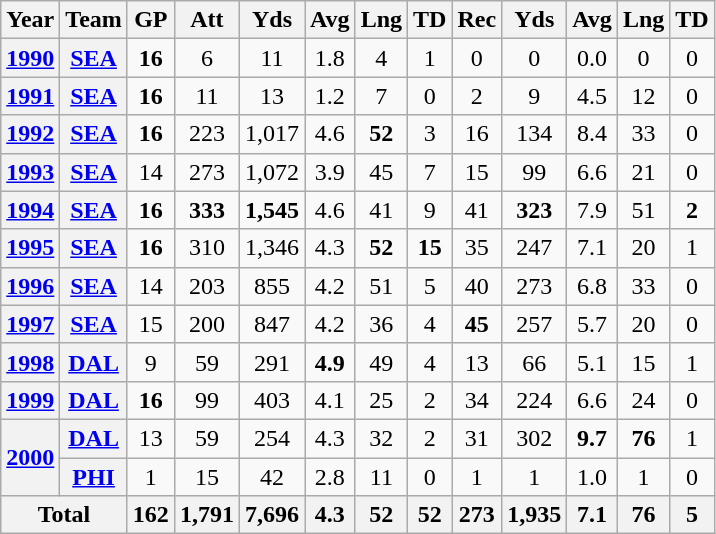<table class=wikitable style="text-align:center">
<tr>
<th>Year</th>
<th>Team</th>
<th>GP</th>
<th>Att</th>
<th>Yds</th>
<th>Avg</th>
<th>Lng</th>
<th>TD</th>
<th>Rec</th>
<th>Yds</th>
<th>Avg</th>
<th>Lng</th>
<th>TD</th>
</tr>
<tr>
<th><a href='#'>1990</a></th>
<th><a href='#'>SEA</a></th>
<td><strong>16</strong></td>
<td>6</td>
<td>11</td>
<td>1.8</td>
<td>4</td>
<td>1</td>
<td>0</td>
<td>0</td>
<td>0.0</td>
<td>0</td>
<td>0</td>
</tr>
<tr>
<th><a href='#'>1991</a></th>
<th><a href='#'>SEA</a></th>
<td><strong>16</strong></td>
<td>11</td>
<td>13</td>
<td>1.2</td>
<td>7</td>
<td>0</td>
<td>2</td>
<td>9</td>
<td>4.5</td>
<td>12</td>
<td>0</td>
</tr>
<tr>
<th><a href='#'>1992</a></th>
<th><a href='#'>SEA</a></th>
<td><strong>16</strong></td>
<td>223</td>
<td>1,017</td>
<td>4.6</td>
<td><strong>52</strong></td>
<td>3</td>
<td>16</td>
<td>134</td>
<td>8.4</td>
<td>33</td>
<td>0</td>
</tr>
<tr>
<th><a href='#'>1993</a></th>
<th><a href='#'>SEA</a></th>
<td>14</td>
<td>273</td>
<td>1,072</td>
<td>3.9</td>
<td>45</td>
<td>7</td>
<td>15</td>
<td>99</td>
<td>6.6</td>
<td>21</td>
<td>0</td>
</tr>
<tr>
<th><a href='#'>1994</a></th>
<th><a href='#'>SEA</a></th>
<td><strong>16</strong></td>
<td><strong>333</strong></td>
<td><strong>1,545</strong></td>
<td>4.6</td>
<td>41</td>
<td>9</td>
<td>41</td>
<td><strong>323</strong></td>
<td>7.9</td>
<td>51</td>
<td><strong>2</strong></td>
</tr>
<tr>
<th><a href='#'>1995</a></th>
<th><a href='#'>SEA</a></th>
<td><strong>16</strong></td>
<td>310</td>
<td>1,346</td>
<td>4.3</td>
<td><strong>52</strong></td>
<td><strong>15</strong></td>
<td>35</td>
<td>247</td>
<td>7.1</td>
<td>20</td>
<td>1</td>
</tr>
<tr>
<th><a href='#'>1996</a></th>
<th><a href='#'>SEA</a></th>
<td>14</td>
<td>203</td>
<td>855</td>
<td>4.2</td>
<td>51</td>
<td>5</td>
<td>40</td>
<td>273</td>
<td>6.8</td>
<td>33</td>
<td>0</td>
</tr>
<tr>
<th><a href='#'>1997</a></th>
<th><a href='#'>SEA</a></th>
<td>15</td>
<td>200</td>
<td>847</td>
<td>4.2</td>
<td>36</td>
<td>4</td>
<td><strong>45</strong></td>
<td>257</td>
<td>5.7</td>
<td>20</td>
<td>0</td>
</tr>
<tr>
<th><a href='#'>1998</a></th>
<th><a href='#'>DAL</a></th>
<td>9</td>
<td>59</td>
<td>291</td>
<td><strong>4.9</strong></td>
<td>49</td>
<td>4</td>
<td>13</td>
<td>66</td>
<td>5.1</td>
<td>15</td>
<td>1</td>
</tr>
<tr>
<th><a href='#'>1999</a></th>
<th><a href='#'>DAL</a></th>
<td><strong>16</strong></td>
<td>99</td>
<td>403</td>
<td>4.1</td>
<td>25</td>
<td>2</td>
<td>34</td>
<td>224</td>
<td>6.6</td>
<td>24</td>
<td>0</td>
</tr>
<tr>
<th rowspan="2"><a href='#'>2000</a></th>
<th><a href='#'>DAL</a></th>
<td>13</td>
<td>59</td>
<td>254</td>
<td>4.3</td>
<td>32</td>
<td>2</td>
<td>31</td>
<td>302</td>
<td><strong>9.7</strong></td>
<td><strong>76</strong></td>
<td>1</td>
</tr>
<tr>
<th><a href='#'>PHI</a></th>
<td>1</td>
<td>15</td>
<td>42</td>
<td>2.8</td>
<td>11</td>
<td>0</td>
<td>1</td>
<td>1</td>
<td>1.0</td>
<td>1</td>
<td>0</td>
</tr>
<tr>
<th colspan="2">Total</th>
<th>162</th>
<th>1,791</th>
<th>7,696</th>
<th>4.3</th>
<th>52</th>
<th>52</th>
<th>273</th>
<th>1,935</th>
<th>7.1</th>
<th>76</th>
<th>5</th>
</tr>
</table>
